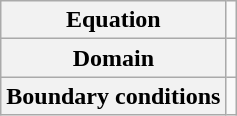<table class="wikitable" style="margin-left:1.5em;">
<tr>
<th scope="row">Equation</th>
<td></td>
</tr>
<tr>
<th scope="row">Domain</th>
<td></td>
</tr>
<tr>
<th scope="row">Boundary conditions</th>
<td></td>
</tr>
</table>
